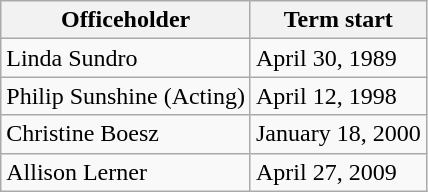<table class="wikitable sortable">
<tr style="vertical-align:bottom;">
<th>Officeholder</th>
<th>Term start</th>
</tr>
<tr>
<td>Linda Sundro</td>
<td>April 30, 1989</td>
</tr>
<tr>
<td>Philip Sunshine (Acting)</td>
<td>April 12, 1998</td>
</tr>
<tr>
<td>Christine Boesz</td>
<td>January 18, 2000</td>
</tr>
<tr>
<td>Allison Lerner</td>
<td>April 27, 2009</td>
</tr>
</table>
